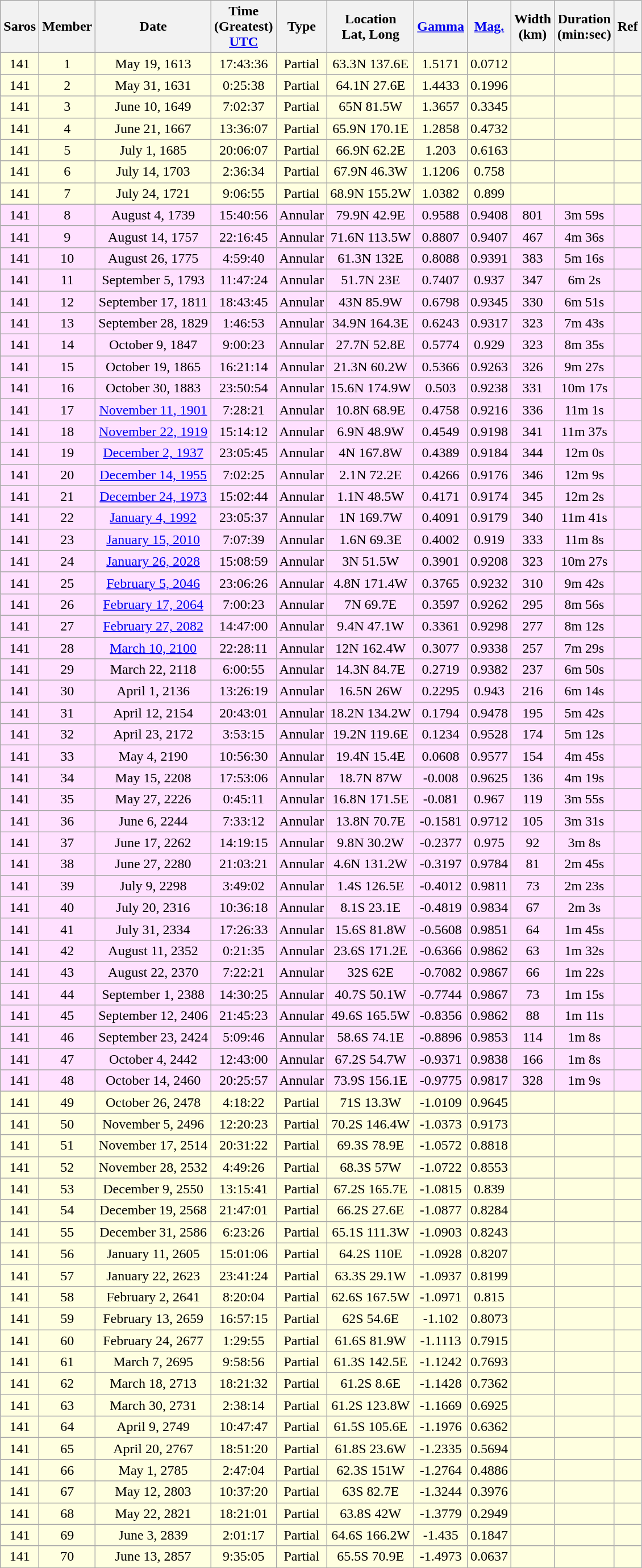<table class=wikitable>
<tr align=center>
<th>Saros</th>
<th>Member</th>
<th>Date</th>
<th>Time<br>(Greatest)<br><a href='#'>UTC</a></th>
<th>Type</th>
<th>Location<br>Lat, Long</th>
<th><a href='#'>Gamma</a></th>
<th><a href='#'>Mag.</a></th>
<th>Width<br>(km)</th>
<th>Duration<br>(min:sec)</th>
<th>Ref</th>
</tr>
<tr align=center bgcolor=#ffffe0>
<td>141</td>
<td>1</td>
<td>May 19, 1613</td>
<td>17:43:36</td>
<td>Partial</td>
<td>63.3N 137.6E</td>
<td>1.5171</td>
<td>0.0712</td>
<td></td>
<td></td>
<td></td>
</tr>
<tr align=center bgcolor=#ffffe0>
<td>141</td>
<td>2</td>
<td>May 31, 1631</td>
<td>0:25:38</td>
<td>Partial</td>
<td>64.1N 27.6E</td>
<td>1.4433</td>
<td>0.1996</td>
<td></td>
<td></td>
<td></td>
</tr>
<tr align=center bgcolor=#ffffe0>
<td>141</td>
<td>3</td>
<td>June 10, 1649</td>
<td>7:02:37</td>
<td>Partial</td>
<td>65N 81.5W</td>
<td>1.3657</td>
<td>0.3345</td>
<td></td>
<td></td>
<td></td>
</tr>
<tr align=center bgcolor=#ffffe0>
<td>141</td>
<td>4</td>
<td>June 21, 1667</td>
<td>13:36:07</td>
<td>Partial</td>
<td>65.9N 170.1E</td>
<td>1.2858</td>
<td>0.4732</td>
<td></td>
<td></td>
<td></td>
</tr>
<tr align=center bgcolor=#ffffe0>
<td>141</td>
<td>5</td>
<td>July 1, 1685</td>
<td>20:06:07</td>
<td>Partial</td>
<td>66.9N 62.2E</td>
<td>1.203</td>
<td>0.6163</td>
<td></td>
<td></td>
<td></td>
</tr>
<tr align=center bgcolor=#ffffe0>
<td>141</td>
<td>6</td>
<td>July 14, 1703</td>
<td>2:36:34</td>
<td>Partial</td>
<td>67.9N 46.3W</td>
<td>1.1206</td>
<td>0.758</td>
<td></td>
<td></td>
<td></td>
</tr>
<tr align=center bgcolor=#ffffe0>
<td>141</td>
<td>7</td>
<td>July 24, 1721</td>
<td>9:06:55</td>
<td>Partial</td>
<td>68.9N 155.2W</td>
<td>1.0382</td>
<td>0.899</td>
<td></td>
<td></td>
<td></td>
</tr>
<tr align=center bgcolor=#ffe0ff>
<td>141</td>
<td>8</td>
<td>August 4, 1739</td>
<td>15:40:56</td>
<td>Annular</td>
<td>79.9N 42.9E</td>
<td>0.9588</td>
<td>0.9408</td>
<td>801</td>
<td>3m 59s</td>
<td></td>
</tr>
<tr align=center bgcolor=#ffe0ff>
<td>141</td>
<td>9</td>
<td>August 14, 1757</td>
<td>22:16:45</td>
<td>Annular</td>
<td>71.6N 113.5W</td>
<td>0.8807</td>
<td>0.9407</td>
<td>467</td>
<td>4m 36s</td>
<td></td>
</tr>
<tr align=center bgcolor=#ffe0ff>
<td>141</td>
<td>10</td>
<td>August 26, 1775</td>
<td>4:59:40</td>
<td>Annular</td>
<td>61.3N 132E</td>
<td>0.8088</td>
<td>0.9391</td>
<td>383</td>
<td>5m 16s</td>
<td></td>
</tr>
<tr align=center bgcolor=#ffe0ff>
<td>141</td>
<td>11</td>
<td>September 5, 1793</td>
<td>11:47:24</td>
<td>Annular</td>
<td>51.7N 23E</td>
<td>0.7407</td>
<td>0.937</td>
<td>347</td>
<td>6m 2s</td>
<td></td>
</tr>
<tr align=center bgcolor=#ffe0ff>
<td>141</td>
<td>12</td>
<td>September 17, 1811</td>
<td>18:43:45</td>
<td>Annular</td>
<td>43N 85.9W</td>
<td>0.6798</td>
<td>0.9345</td>
<td>330</td>
<td>6m 51s</td>
<td></td>
</tr>
<tr align=center bgcolor=#ffe0ff>
<td>141</td>
<td>13</td>
<td>September 28, 1829</td>
<td>1:46:53</td>
<td>Annular</td>
<td>34.9N 164.3E</td>
<td>0.6243</td>
<td>0.9317</td>
<td>323</td>
<td>7m 43s</td>
<td></td>
</tr>
<tr align=center bgcolor=#ffe0ff>
<td>141</td>
<td>14</td>
<td>October 9, 1847</td>
<td>9:00:23</td>
<td>Annular</td>
<td>27.7N 52.8E</td>
<td>0.5774</td>
<td>0.929</td>
<td>323</td>
<td>8m 35s</td>
<td></td>
</tr>
<tr align=center bgcolor=#ffe0ff>
<td>141</td>
<td>15</td>
<td>October 19, 1865</td>
<td>16:21:14</td>
<td>Annular</td>
<td>21.3N 60.2W</td>
<td>0.5366</td>
<td>0.9263</td>
<td>326</td>
<td>9m 27s</td>
<td></td>
</tr>
<tr align=center bgcolor=#ffe0ff>
<td>141</td>
<td>16</td>
<td>October 30, 1883</td>
<td>23:50:54</td>
<td>Annular</td>
<td>15.6N 174.9W</td>
<td>0.503</td>
<td>0.9238</td>
<td>331</td>
<td>10m 17s</td>
<td></td>
</tr>
<tr align=center bgcolor=#ffe0ff>
<td>141</td>
<td>17</td>
<td><a href='#'>November 11, 1901</a></td>
<td>7:28:21</td>
<td>Annular</td>
<td>10.8N 68.9E</td>
<td>0.4758</td>
<td>0.9216</td>
<td>336</td>
<td>11m 1s</td>
<td></td>
</tr>
<tr align=center bgcolor=#ffe0ff>
<td>141</td>
<td>18</td>
<td><a href='#'>November 22, 1919</a></td>
<td>15:14:12</td>
<td>Annular</td>
<td>6.9N 48.9W</td>
<td>0.4549</td>
<td>0.9198</td>
<td>341</td>
<td>11m 37s</td>
<td></td>
</tr>
<tr align=center bgcolor=#ffe0ff>
<td>141</td>
<td>19</td>
<td><a href='#'>December 2, 1937</a></td>
<td>23:05:45</td>
<td>Annular</td>
<td>4N 167.8W</td>
<td>0.4389</td>
<td>0.9184</td>
<td>344</td>
<td>12m 0s</td>
<td></td>
</tr>
<tr align=center bgcolor=#ffe0ff>
<td>141</td>
<td>20</td>
<td><a href='#'>December 14, 1955</a></td>
<td>7:02:25</td>
<td>Annular</td>
<td>2.1N 72.2E</td>
<td>0.4266</td>
<td>0.9176</td>
<td>346</td>
<td>12m 9s</td>
<td></td>
</tr>
<tr align=center bgcolor=#ffe0ff>
<td>141</td>
<td>21</td>
<td><a href='#'>December 24, 1973</a></td>
<td>15:02:44</td>
<td>Annular</td>
<td>1.1N 48.5W</td>
<td>0.4171</td>
<td>0.9174</td>
<td>345</td>
<td>12m 2s</td>
<td></td>
</tr>
<tr align=center bgcolor=#ffe0ff>
<td>141</td>
<td>22</td>
<td><a href='#'>January 4, 1992</a></td>
<td>23:05:37</td>
<td>Annular</td>
<td>1N 169.7W</td>
<td>0.4091</td>
<td>0.9179</td>
<td>340</td>
<td>11m 41s</td>
<td></td>
</tr>
<tr align=center bgcolor=#ffe0ff>
<td>141</td>
<td>23</td>
<td><a href='#'>January 15, 2010</a></td>
<td>7:07:39</td>
<td>Annular</td>
<td>1.6N 69.3E</td>
<td>0.4002</td>
<td>0.919</td>
<td>333</td>
<td>11m 8s</td>
<td></td>
</tr>
<tr align=center bgcolor=#ffe0ff>
<td>141</td>
<td>24</td>
<td><a href='#'>January 26, 2028</a></td>
<td>15:08:59</td>
<td>Annular</td>
<td>3N 51.5W</td>
<td>0.3901</td>
<td>0.9208</td>
<td>323</td>
<td>10m 27s</td>
<td></td>
</tr>
<tr align=center bgcolor=#ffe0ff>
<td>141</td>
<td>25</td>
<td><a href='#'>February 5, 2046</a></td>
<td>23:06:26</td>
<td>Annular</td>
<td>4.8N 171.4W</td>
<td>0.3765</td>
<td>0.9232</td>
<td>310</td>
<td>9m 42s</td>
<td></td>
</tr>
<tr align=center bgcolor=#ffe0ff>
<td>141</td>
<td>26</td>
<td><a href='#'>February 17, 2064</a></td>
<td>7:00:23</td>
<td>Annular</td>
<td>7N 69.7E</td>
<td>0.3597</td>
<td>0.9262</td>
<td>295</td>
<td>8m 56s</td>
<td></td>
</tr>
<tr align=center bgcolor=#ffe0ff>
<td>141</td>
<td>27</td>
<td><a href='#'>February 27, 2082</a></td>
<td>14:47:00</td>
<td>Annular</td>
<td>9.4N 47.1W</td>
<td>0.3361</td>
<td>0.9298</td>
<td>277</td>
<td>8m 12s</td>
<td></td>
</tr>
<tr align=center bgcolor=#ffe0ff>
<td>141</td>
<td>28</td>
<td><a href='#'>March 10, 2100</a></td>
<td>22:28:11</td>
<td>Annular</td>
<td>12N 162.4W</td>
<td>0.3077</td>
<td>0.9338</td>
<td>257</td>
<td>7m 29s</td>
<td></td>
</tr>
<tr align=center bgcolor=#ffe0ff>
<td>141</td>
<td>29</td>
<td>March 22, 2118</td>
<td>6:00:55</td>
<td>Annular</td>
<td>14.3N 84.7E</td>
<td>0.2719</td>
<td>0.9382</td>
<td>237</td>
<td>6m 50s</td>
<td></td>
</tr>
<tr align=center bgcolor=#ffe0ff>
<td>141</td>
<td>30</td>
<td>April 1, 2136</td>
<td>13:26:19</td>
<td>Annular</td>
<td>16.5N 26W</td>
<td>0.2295</td>
<td>0.943</td>
<td>216</td>
<td>6m 14s</td>
<td></td>
</tr>
<tr align=center bgcolor=#ffe0ff>
<td>141</td>
<td>31</td>
<td>April 12, 2154</td>
<td>20:43:01</td>
<td>Annular</td>
<td>18.2N 134.2W</td>
<td>0.1794</td>
<td>0.9478</td>
<td>195</td>
<td>5m 42s</td>
<td></td>
</tr>
<tr align=center bgcolor=#ffe0ff>
<td>141</td>
<td>32</td>
<td>April 23, 2172</td>
<td>3:53:15</td>
<td>Annular</td>
<td>19.2N 119.6E</td>
<td>0.1234</td>
<td>0.9528</td>
<td>174</td>
<td>5m 12s</td>
<td></td>
</tr>
<tr align=center bgcolor=#ffe0ff>
<td>141</td>
<td>33</td>
<td>May 4, 2190</td>
<td>10:56:30</td>
<td>Annular</td>
<td>19.4N 15.4E</td>
<td>0.0608</td>
<td>0.9577</td>
<td>154</td>
<td>4m 45s</td>
<td></td>
</tr>
<tr align=center bgcolor=#ffe0ff>
<td>141</td>
<td>34</td>
<td>May 15, 2208</td>
<td>17:53:06</td>
<td>Annular</td>
<td>18.7N 87W</td>
<td>-0.008</td>
<td>0.9625</td>
<td>136</td>
<td>4m 19s</td>
<td></td>
</tr>
<tr align=center bgcolor=#ffe0ff>
<td>141</td>
<td>35</td>
<td>May 27, 2226</td>
<td>0:45:11</td>
<td>Annular</td>
<td>16.8N 171.5E</td>
<td>-0.081</td>
<td>0.967</td>
<td>119</td>
<td>3m 55s</td>
<td></td>
</tr>
<tr align=center bgcolor=#ffe0ff>
<td>141</td>
<td>36</td>
<td>June 6, 2244</td>
<td>7:33:12</td>
<td>Annular</td>
<td>13.8N 70.7E</td>
<td>-0.1581</td>
<td>0.9712</td>
<td>105</td>
<td>3m 31s</td>
<td></td>
</tr>
<tr align=center bgcolor=#ffe0ff>
<td>141</td>
<td>37</td>
<td>June 17, 2262</td>
<td>14:19:15</td>
<td>Annular</td>
<td>9.8N 30.2W</td>
<td>-0.2377</td>
<td>0.975</td>
<td>92</td>
<td>3m 8s</td>
<td></td>
</tr>
<tr align=center bgcolor=#ffe0ff>
<td>141</td>
<td>38</td>
<td>June 27, 2280</td>
<td>21:03:21</td>
<td>Annular</td>
<td>4.6N 131.2W</td>
<td>-0.3197</td>
<td>0.9784</td>
<td>81</td>
<td>2m 45s</td>
<td></td>
</tr>
<tr align=center bgcolor=#ffe0ff>
<td>141</td>
<td>39</td>
<td>July 9, 2298</td>
<td>3:49:02</td>
<td>Annular</td>
<td>1.4S 126.5E</td>
<td>-0.4012</td>
<td>0.9811</td>
<td>73</td>
<td>2m 23s</td>
<td></td>
</tr>
<tr align=center bgcolor=#ffe0ff>
<td>141</td>
<td>40</td>
<td>July 20, 2316</td>
<td>10:36:18</td>
<td>Annular</td>
<td>8.1S 23.1E</td>
<td>-0.4819</td>
<td>0.9834</td>
<td>67</td>
<td>2m 3s</td>
<td></td>
</tr>
<tr align=center bgcolor=#ffe0ff>
<td>141</td>
<td>41</td>
<td>July 31, 2334</td>
<td>17:26:33</td>
<td>Annular</td>
<td>15.6S 81.8W</td>
<td>-0.5608</td>
<td>0.9851</td>
<td>64</td>
<td>1m 45s</td>
<td></td>
</tr>
<tr align=center bgcolor=#ffe0ff>
<td>141</td>
<td>42</td>
<td>August 11, 2352</td>
<td>0:21:35</td>
<td>Annular</td>
<td>23.6S 171.2E</td>
<td>-0.6366</td>
<td>0.9862</td>
<td>63</td>
<td>1m 32s</td>
<td></td>
</tr>
<tr align=center bgcolor=#ffe0ff>
<td>141</td>
<td>43</td>
<td>August 22, 2370</td>
<td>7:22:21</td>
<td>Annular</td>
<td>32S 62E</td>
<td>-0.7082</td>
<td>0.9867</td>
<td>66</td>
<td>1m 22s</td>
<td></td>
</tr>
<tr align=center bgcolor=#ffe0ff>
<td>141</td>
<td>44</td>
<td>September 1, 2388</td>
<td>14:30:25</td>
<td>Annular</td>
<td>40.7S 50.1W</td>
<td>-0.7744</td>
<td>0.9867</td>
<td>73</td>
<td>1m 15s</td>
<td></td>
</tr>
<tr align=center bgcolor=#ffe0ff>
<td>141</td>
<td>45</td>
<td>September 12, 2406</td>
<td>21:45:23</td>
<td>Annular</td>
<td>49.6S 165.5W</td>
<td>-0.8356</td>
<td>0.9862</td>
<td>88</td>
<td>1m 11s</td>
<td></td>
</tr>
<tr align=center bgcolor=#ffe0ff>
<td>141</td>
<td>46</td>
<td>September 23, 2424</td>
<td>5:09:46</td>
<td>Annular</td>
<td>58.6S 74.1E</td>
<td>-0.8896</td>
<td>0.9853</td>
<td>114</td>
<td>1m 8s</td>
<td></td>
</tr>
<tr align=center bgcolor=#ffe0ff>
<td>141</td>
<td>47</td>
<td>October 4, 2442</td>
<td>12:43:00</td>
<td>Annular</td>
<td>67.2S 54.7W</td>
<td>-0.9371</td>
<td>0.9838</td>
<td>166</td>
<td>1m 8s</td>
<td></td>
</tr>
<tr align=center bgcolor=#ffe0ff>
<td>141</td>
<td>48</td>
<td>October 14, 2460</td>
<td>20:25:57</td>
<td>Annular</td>
<td>73.9S 156.1E</td>
<td>-0.9775</td>
<td>0.9817</td>
<td>328</td>
<td>1m 9s</td>
<td></td>
</tr>
<tr align=center bgcolor=#ffffe0>
<td>141</td>
<td>49</td>
<td>October 26, 2478</td>
<td>4:18:22</td>
<td>Partial</td>
<td>71S 13.3W</td>
<td>-1.0109</td>
<td>0.9645</td>
<td></td>
<td></td>
<td></td>
</tr>
<tr align=center bgcolor=#ffffe0>
<td>141</td>
<td>50</td>
<td>November 5, 2496</td>
<td>12:20:23</td>
<td>Partial</td>
<td>70.2S 146.4W</td>
<td>-1.0373</td>
<td>0.9173</td>
<td></td>
<td></td>
<td></td>
</tr>
<tr align=center bgcolor=#ffffe0>
<td>141</td>
<td>51</td>
<td>November 17, 2514</td>
<td>20:31:22</td>
<td>Partial</td>
<td>69.3S 78.9E</td>
<td>-1.0572</td>
<td>0.8818</td>
<td></td>
<td></td>
<td></td>
</tr>
<tr align=center bgcolor=#ffffe0>
<td>141</td>
<td>52</td>
<td>November 28, 2532</td>
<td>4:49:26</td>
<td>Partial</td>
<td>68.3S 57W</td>
<td>-1.0722</td>
<td>0.8553</td>
<td></td>
<td></td>
<td></td>
</tr>
<tr align=center bgcolor=#ffffe0>
<td>141</td>
<td>53</td>
<td>December 9, 2550</td>
<td>13:15:41</td>
<td>Partial</td>
<td>67.2S 165.7E</td>
<td>-1.0815</td>
<td>0.839</td>
<td></td>
<td></td>
<td></td>
</tr>
<tr align=center bgcolor=#ffffe0>
<td>141</td>
<td>54</td>
<td>December 19, 2568</td>
<td>21:47:01</td>
<td>Partial</td>
<td>66.2S 27.6E</td>
<td>-1.0877</td>
<td>0.8284</td>
<td></td>
<td></td>
<td></td>
</tr>
<tr align=center bgcolor=#ffffe0>
<td>141</td>
<td>55</td>
<td>December 31, 2586</td>
<td>6:23:26</td>
<td>Partial</td>
<td>65.1S 111.3W</td>
<td>-1.0903</td>
<td>0.8243</td>
<td></td>
<td></td>
<td></td>
</tr>
<tr align=center bgcolor=#ffffe0>
<td>141</td>
<td>56</td>
<td>January 11, 2605</td>
<td>15:01:06</td>
<td>Partial</td>
<td>64.2S 110E</td>
<td>-1.0928</td>
<td>0.8207</td>
<td></td>
<td></td>
<td></td>
</tr>
<tr align=center bgcolor=#ffffe0>
<td>141</td>
<td>57</td>
<td>January 22, 2623</td>
<td>23:41:24</td>
<td>Partial</td>
<td>63.3S 29.1W</td>
<td>-1.0937</td>
<td>0.8199</td>
<td></td>
<td></td>
<td></td>
</tr>
<tr align=center bgcolor=#ffffe0>
<td>141</td>
<td>58</td>
<td>February 2, 2641</td>
<td>8:20:04</td>
<td>Partial</td>
<td>62.6S 167.5W</td>
<td>-1.0971</td>
<td>0.815</td>
<td></td>
<td></td>
<td></td>
</tr>
<tr align=center bgcolor=#ffffe0>
<td>141</td>
<td>59</td>
<td>February 13, 2659</td>
<td>16:57:15</td>
<td>Partial</td>
<td>62S 54.6E</td>
<td>-1.102</td>
<td>0.8073</td>
<td></td>
<td></td>
<td></td>
</tr>
<tr align=center bgcolor=#ffffe0>
<td>141</td>
<td>60</td>
<td>February 24, 2677</td>
<td>1:29:55</td>
<td>Partial</td>
<td>61.6S 81.9W</td>
<td>-1.1113</td>
<td>0.7915</td>
<td></td>
<td></td>
<td></td>
</tr>
<tr align=center bgcolor=#ffffe0>
<td>141</td>
<td>61</td>
<td>March 7, 2695</td>
<td>9:58:56</td>
<td>Partial</td>
<td>61.3S 142.5E</td>
<td>-1.1242</td>
<td>0.7693</td>
<td></td>
<td></td>
<td></td>
</tr>
<tr align=center bgcolor=#ffffe0>
<td>141</td>
<td>62</td>
<td>March 18, 2713</td>
<td>18:21:32</td>
<td>Partial</td>
<td>61.2S 8.6E</td>
<td>-1.1428</td>
<td>0.7362</td>
<td></td>
<td></td>
<td></td>
</tr>
<tr align=center bgcolor=#ffffe0>
<td>141</td>
<td>63</td>
<td>March 30, 2731</td>
<td>2:38:14</td>
<td>Partial</td>
<td>61.2S 123.8W</td>
<td>-1.1669</td>
<td>0.6925</td>
<td></td>
<td></td>
<td></td>
</tr>
<tr align=center bgcolor=#ffffe0>
<td>141</td>
<td>64</td>
<td>April 9, 2749</td>
<td>10:47:47</td>
<td>Partial</td>
<td>61.5S 105.6E</td>
<td>-1.1976</td>
<td>0.6362</td>
<td></td>
<td></td>
<td></td>
</tr>
<tr align=center bgcolor=#ffffe0>
<td>141</td>
<td>65</td>
<td>April 20, 2767</td>
<td>18:51:20</td>
<td>Partial</td>
<td>61.8S 23.6W</td>
<td>-1.2335</td>
<td>0.5694</td>
<td></td>
<td></td>
<td></td>
</tr>
<tr align=center bgcolor=#ffffe0>
<td>141</td>
<td>66</td>
<td>May 1, 2785</td>
<td>2:47:04</td>
<td>Partial</td>
<td>62.3S 151W</td>
<td>-1.2764</td>
<td>0.4886</td>
<td></td>
<td></td>
<td></td>
</tr>
<tr align=center bgcolor=#ffffe0>
<td>141</td>
<td>67</td>
<td>May 12, 2803</td>
<td>10:37:20</td>
<td>Partial</td>
<td>63S 82.7E</td>
<td>-1.3244</td>
<td>0.3976</td>
<td></td>
<td></td>
<td></td>
</tr>
<tr align=center bgcolor=#ffffe0>
<td>141</td>
<td>68</td>
<td>May 22, 2821</td>
<td>18:21:01</td>
<td>Partial</td>
<td>63.8S 42W</td>
<td>-1.3779</td>
<td>0.2949</td>
<td></td>
<td></td>
<td></td>
</tr>
<tr align=center bgcolor=#ffffe0>
<td>141</td>
<td>69</td>
<td>June 3, 2839</td>
<td>2:01:17</td>
<td>Partial</td>
<td>64.6S 166.2W</td>
<td>-1.435</td>
<td>0.1847</td>
<td></td>
<td></td>
<td></td>
</tr>
<tr align=center bgcolor=#ffffe0>
<td>141</td>
<td>70</td>
<td>June 13, 2857</td>
<td>9:35:05</td>
<td>Partial</td>
<td>65.5S 70.9E</td>
<td>-1.4973</td>
<td>0.0637</td>
<td></td>
<td></td>
<td></td>
</tr>
</table>
